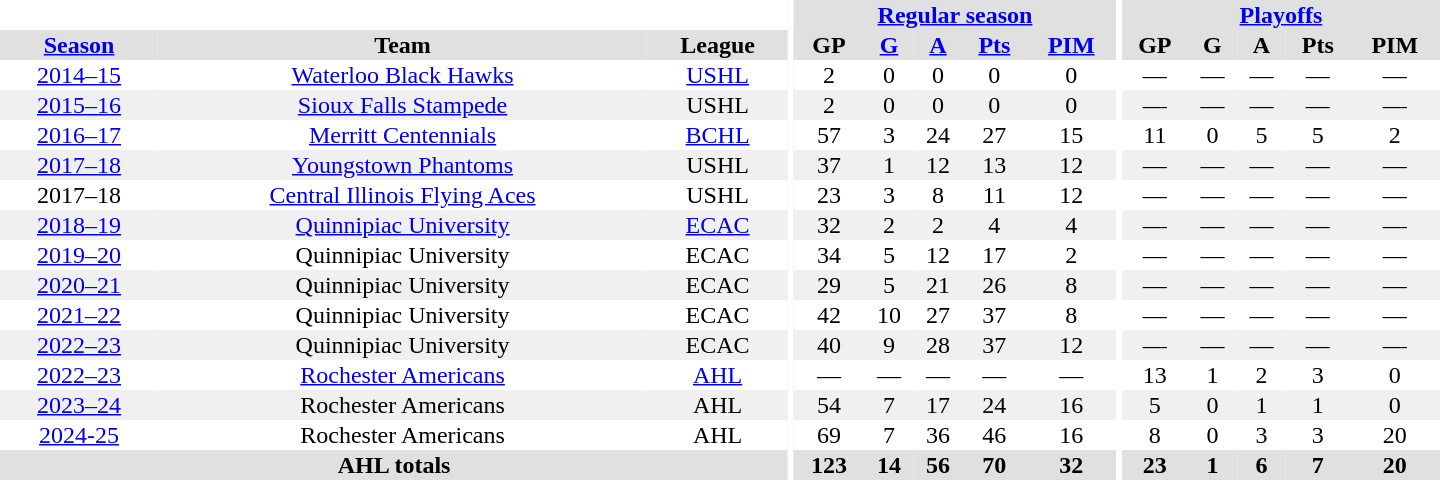<table border="0" cellpadding="1" cellspacing="0" style="text-align:center; width:60em">
<tr bgcolor="#e0e0e0">
<th colspan="3" bgcolor="#ffffff"></th>
<th rowspan="101" bgcolor="#ffffff"></th>
<th colspan="5"><a href='#'>Regular season</a></th>
<th rowspan="101" bgcolor="#ffffff"></th>
<th colspan="5"><a href='#'>Playoffs</a></th>
</tr>
<tr bgcolor="#e0e0e0">
<th><a href='#'>Season</a></th>
<th>Team</th>
<th>League</th>
<th>GP</th>
<th><a href='#'>G</a></th>
<th><a href='#'>A</a></th>
<th><a href='#'>Pts</a></th>
<th><a href='#'>PIM</a></th>
<th>GP</th>
<th>G</th>
<th>A</th>
<th>Pts</th>
<th>PIM</th>
</tr>
<tr>
<td><a href='#'>2014–15</a></td>
<td><a href='#'>Waterloo Black Hawks</a></td>
<td><a href='#'>USHL</a></td>
<td>2</td>
<td>0</td>
<td>0</td>
<td>0</td>
<td>0</td>
<td>—</td>
<td>—</td>
<td>—</td>
<td>—</td>
<td>—</td>
</tr>
<tr bgcolor="#f0f0f0">
<td><a href='#'>2015–16</a></td>
<td><a href='#'>Sioux Falls Stampede</a></td>
<td>USHL</td>
<td>2</td>
<td>0</td>
<td>0</td>
<td>0</td>
<td>0</td>
<td>—</td>
<td>—</td>
<td>—</td>
<td>—</td>
<td>—</td>
</tr>
<tr>
<td><a href='#'>2016–17</a></td>
<td><a href='#'>Merritt Centennials</a></td>
<td><a href='#'>BCHL</a></td>
<td>57</td>
<td>3</td>
<td>24</td>
<td>27</td>
<td>15</td>
<td>11</td>
<td>0</td>
<td>5</td>
<td>5</td>
<td>2</td>
</tr>
<tr bgcolor="#f0f0f0">
<td><a href='#'>2017–18</a></td>
<td><a href='#'>Youngstown Phantoms</a></td>
<td>USHL</td>
<td>37</td>
<td>1</td>
<td>12</td>
<td>13</td>
<td>12</td>
<td>—</td>
<td>—</td>
<td>—</td>
<td>—</td>
<td>—</td>
</tr>
<tr>
<td>2017–18</td>
<td><a href='#'>Central Illinois Flying Aces</a></td>
<td>USHL</td>
<td>23</td>
<td>3</td>
<td>8</td>
<td>11</td>
<td>12</td>
<td>—</td>
<td>—</td>
<td>—</td>
<td>—</td>
<td>—</td>
</tr>
<tr bgcolor="#f0f0f0">
<td><a href='#'>2018–19</a></td>
<td><a href='#'>Quinnipiac University</a></td>
<td><a href='#'>ECAC</a></td>
<td>32</td>
<td>2</td>
<td>2</td>
<td>4</td>
<td>4</td>
<td>—</td>
<td>—</td>
<td>—</td>
<td>—</td>
<td>—</td>
</tr>
<tr>
<td><a href='#'>2019–20</a></td>
<td>Quinnipiac University</td>
<td>ECAC</td>
<td>34</td>
<td>5</td>
<td>12</td>
<td>17</td>
<td>2</td>
<td>—</td>
<td>—</td>
<td>—</td>
<td>—</td>
<td>—</td>
</tr>
<tr bgcolor="#f0f0f0">
<td><a href='#'>2020–21</a></td>
<td>Quinnipiac University</td>
<td>ECAC</td>
<td>29</td>
<td>5</td>
<td>21</td>
<td>26</td>
<td>8</td>
<td>—</td>
<td>—</td>
<td>—</td>
<td>—</td>
<td>—</td>
</tr>
<tr>
<td><a href='#'>2021–22</a></td>
<td>Quinnipiac University</td>
<td>ECAC</td>
<td>42</td>
<td>10</td>
<td>27</td>
<td>37</td>
<td>8</td>
<td>—</td>
<td>—</td>
<td>—</td>
<td>—</td>
<td>—</td>
</tr>
<tr bgcolor="#f0f0f0">
<td><a href='#'>2022–23</a></td>
<td>Quinnipiac University</td>
<td>ECAC</td>
<td>40</td>
<td>9</td>
<td>28</td>
<td>37</td>
<td>12</td>
<td>—</td>
<td>—</td>
<td>—</td>
<td>—</td>
<td>—</td>
</tr>
<tr>
<td><a href='#'>2022–23</a></td>
<td><a href='#'>Rochester Americans</a></td>
<td><a href='#'>AHL</a></td>
<td>—</td>
<td>—</td>
<td>—</td>
<td>—</td>
<td>—</td>
<td>13</td>
<td>1</td>
<td>2</td>
<td>3</td>
<td>0</td>
</tr>
<tr bgcolor="#f0f0f0">
<td><a href='#'>2023–24</a></td>
<td>Rochester Americans</td>
<td>AHL</td>
<td>54</td>
<td>7</td>
<td>17</td>
<td>24</td>
<td>16</td>
<td>5</td>
<td>0</td>
<td>1</td>
<td>1</td>
<td>0</td>
</tr>
<tr>
<td><a href='#'>2024-25</a></td>
<td>Rochester Americans</td>
<td>AHL</td>
<td>69</td>
<td>7</td>
<td>36</td>
<td>46</td>
<td>16</td>
<td>8</td>
<td>0</td>
<td>3</td>
<td>3</td>
<td>20</td>
</tr>
<tr bgcolor="#e0e0e0">
<th colspan="3">AHL totals</th>
<th>123</th>
<th>14</th>
<th>56</th>
<th>70</th>
<th>32</th>
<th>23</th>
<th>1</th>
<th>6</th>
<th>7</th>
<th>20</th>
</tr>
</table>
